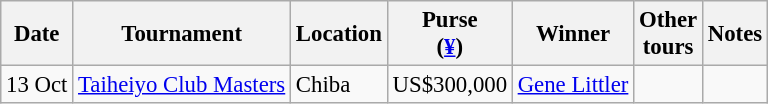<table class="wikitable" style="font-size:95%">
<tr>
<th>Date</th>
<th>Tournament</th>
<th>Location</th>
<th>Purse<br>(<a href='#'>¥</a>)</th>
<th>Winner</th>
<th>Other<br>tours</th>
<th>Notes</th>
</tr>
<tr>
<td>13 Oct</td>
<td><a href='#'>Taiheiyo Club Masters</a></td>
<td>Chiba</td>
<td align=right>US$300,000</td>
<td> <a href='#'>Gene Littler</a></td>
<td></td>
</tr>
</table>
